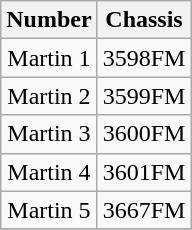<table class="wikitable" style="text-align:center">
<tr>
<th>Number</th>
<th>Chassis</th>
</tr>
<tr>
<td>Martin 1</td>
<td>3598FM</td>
</tr>
<tr>
<td>Martin 2</td>
<td>3599FM</td>
</tr>
<tr>
<td>Martin 3</td>
<td>3600FM</td>
</tr>
<tr>
<td>Martin 4</td>
<td>3601FM</td>
</tr>
<tr>
<td>Martin 5</td>
<td>3667FM</td>
</tr>
<tr>
</tr>
</table>
